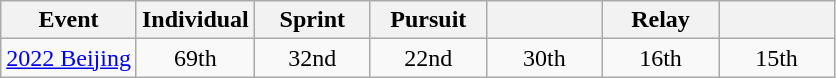<table class="wikitable" style="text-align: center;">
<tr ">
<th>Event</th>
<th style="width:70px;">Individual</th>
<th style="width:70px;">Sprint</th>
<th style="width:70px;">Pursuit</th>
<th style="width:70px;"></th>
<th style="width:70px;">Relay</th>
<th style="width:70px;"></th>
</tr>
<tr>
<td align="left"> <a href='#'>2022 Beijing</a></td>
<td>69th</td>
<td>32nd</td>
<td>22nd</td>
<td>30th</td>
<td>16th</td>
<td>15th</td>
</tr>
</table>
